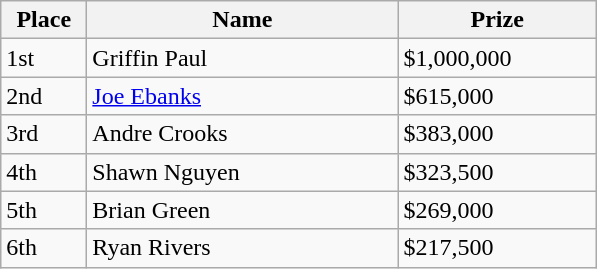<table class="wikitable">
<tr>
<th style="width:50px;">Place</th>
<th style="width:200px;">Name</th>
<th style="width:125px;">Prize</th>
</tr>
<tr>
<td>1st</td>
<td> Griffin Paul</td>
<td>$1,000,000</td>
</tr>
<tr>
<td>2nd</td>
<td> <a href='#'>Joe Ebanks</a></td>
<td>$615,000</td>
</tr>
<tr>
<td>3rd</td>
<td> Andre Crooks</td>
<td>$383,000</td>
</tr>
<tr>
<td>4th</td>
<td> Shawn Nguyen</td>
<td>$323,500</td>
</tr>
<tr>
<td>5th</td>
<td> Brian Green</td>
<td>$269,000</td>
</tr>
<tr>
<td>6th</td>
<td> Ryan Rivers</td>
<td>$217,500</td>
</tr>
</table>
